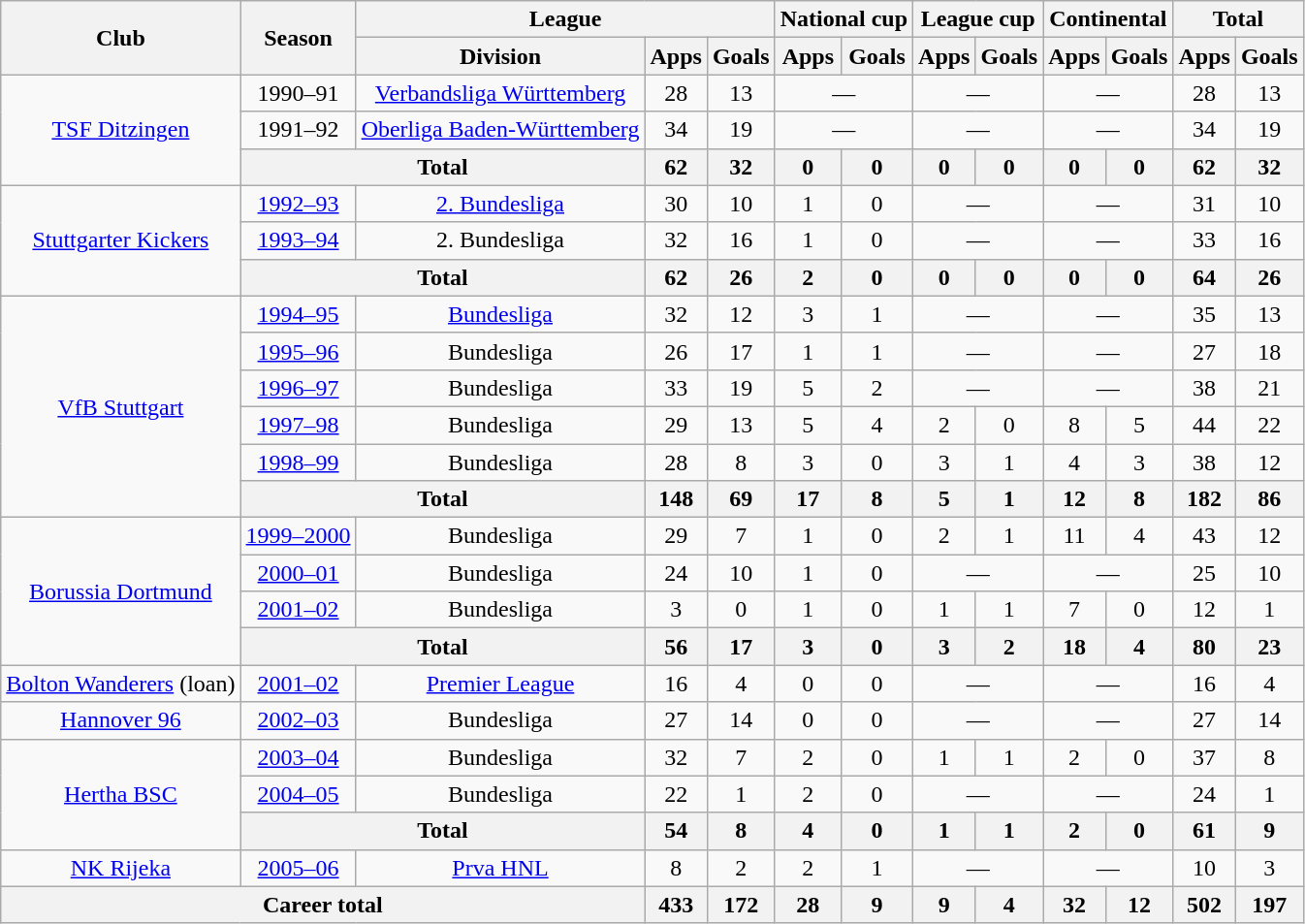<table class="wikitable" style="text-align:center">
<tr>
<th rowspan="2">Club</th>
<th rowspan="2">Season</th>
<th colspan="3">League</th>
<th colspan="2">National cup</th>
<th colspan="2">League cup</th>
<th colspan="2">Continental</th>
<th colspan="2">Total</th>
</tr>
<tr>
<th>Division</th>
<th>Apps</th>
<th>Goals</th>
<th>Apps</th>
<th>Goals</th>
<th>Apps</th>
<th>Goals</th>
<th>Apps</th>
<th>Goals</th>
<th>Apps</th>
<th>Goals</th>
</tr>
<tr>
<td rowspan="3"><a href='#'>TSF Ditzingen</a></td>
<td>1990–91</td>
<td><a href='#'>Verbandsliga Württemberg</a></td>
<td>28</td>
<td>13</td>
<td colspan="2">—</td>
<td colspan="2">—</td>
<td colspan="2">—</td>
<td>28</td>
<td>13</td>
</tr>
<tr>
<td>1991–92</td>
<td><a href='#'>Oberliga Baden-Württemberg</a></td>
<td>34</td>
<td>19</td>
<td colspan="2">—</td>
<td colspan="2">—</td>
<td colspan="2">—</td>
<td>34</td>
<td>19</td>
</tr>
<tr>
<th colspan="2">Total</th>
<th>62</th>
<th>32</th>
<th>0</th>
<th>0</th>
<th>0</th>
<th>0</th>
<th>0</th>
<th>0</th>
<th>62</th>
<th>32</th>
</tr>
<tr>
<td rowspan="3"><a href='#'>Stuttgarter Kickers</a></td>
<td><a href='#'>1992–93</a></td>
<td><a href='#'>2. Bundesliga</a></td>
<td>30</td>
<td>10</td>
<td>1</td>
<td>0</td>
<td colspan="2">—</td>
<td colspan="2">—</td>
<td>31</td>
<td>10</td>
</tr>
<tr>
<td><a href='#'>1993–94</a></td>
<td>2. Bundesliga</td>
<td>32</td>
<td>16</td>
<td>1</td>
<td>0</td>
<td colspan="2">—</td>
<td colspan="2">—</td>
<td>33</td>
<td>16</td>
</tr>
<tr>
<th colspan="2">Total</th>
<th>62</th>
<th>26</th>
<th>2</th>
<th>0</th>
<th>0</th>
<th>0</th>
<th>0</th>
<th>0</th>
<th>64</th>
<th>26</th>
</tr>
<tr>
<td rowspan="6"><a href='#'>VfB Stuttgart</a></td>
<td><a href='#'>1994–95</a></td>
<td><a href='#'>Bundesliga</a></td>
<td>32</td>
<td>12</td>
<td>3</td>
<td>1</td>
<td colspan="2">—</td>
<td colspan="2">—</td>
<td>35</td>
<td>13</td>
</tr>
<tr>
<td><a href='#'>1995–96</a></td>
<td>Bundesliga</td>
<td>26</td>
<td>17</td>
<td>1</td>
<td>1</td>
<td colspan="2">—</td>
<td colspan="2">—</td>
<td>27</td>
<td>18</td>
</tr>
<tr>
<td><a href='#'>1996–97</a></td>
<td>Bundesliga</td>
<td>33</td>
<td>19</td>
<td>5</td>
<td>2</td>
<td colspan="2">—</td>
<td colspan="2">—</td>
<td>38</td>
<td>21</td>
</tr>
<tr>
<td><a href='#'>1997–98</a></td>
<td>Bundesliga</td>
<td>29</td>
<td>13</td>
<td>5</td>
<td>4</td>
<td>2</td>
<td>0</td>
<td>8</td>
<td>5</td>
<td>44</td>
<td>22</td>
</tr>
<tr>
<td><a href='#'>1998–99</a></td>
<td>Bundesliga</td>
<td>28</td>
<td>8</td>
<td>3</td>
<td>0</td>
<td>3</td>
<td>1</td>
<td>4</td>
<td>3</td>
<td>38</td>
<td>12</td>
</tr>
<tr>
<th colspan="2">Total</th>
<th>148</th>
<th>69</th>
<th>17</th>
<th>8</th>
<th>5</th>
<th>1</th>
<th>12</th>
<th>8</th>
<th>182</th>
<th>86</th>
</tr>
<tr>
<td rowspan="4"><a href='#'>Borussia Dortmund</a></td>
<td><a href='#'>1999–2000</a></td>
<td>Bundesliga</td>
<td>29</td>
<td>7</td>
<td>1</td>
<td>0</td>
<td>2</td>
<td>1</td>
<td>11</td>
<td>4</td>
<td>43</td>
<td>12</td>
</tr>
<tr>
<td><a href='#'>2000–01</a></td>
<td>Bundesliga</td>
<td>24</td>
<td>10</td>
<td>1</td>
<td>0</td>
<td colspan="2">—</td>
<td colspan="2">—</td>
<td>25</td>
<td>10</td>
</tr>
<tr>
<td><a href='#'>2001–02</a></td>
<td>Bundesliga</td>
<td>3</td>
<td>0</td>
<td>1</td>
<td>0</td>
<td>1</td>
<td>1</td>
<td>7</td>
<td>0</td>
<td>12</td>
<td>1</td>
</tr>
<tr>
<th colspan="2">Total</th>
<th>56</th>
<th>17</th>
<th>3</th>
<th>0</th>
<th>3</th>
<th>2</th>
<th>18</th>
<th>4</th>
<th>80</th>
<th>23</th>
</tr>
<tr>
<td><a href='#'>Bolton Wanderers</a> (loan)</td>
<td><a href='#'>2001–02</a></td>
<td><a href='#'>Premier League</a></td>
<td>16</td>
<td>4</td>
<td>0</td>
<td>0</td>
<td colspan="2">—</td>
<td colspan="2">—</td>
<td>16</td>
<td>4</td>
</tr>
<tr>
<td><a href='#'>Hannover 96</a></td>
<td><a href='#'>2002–03</a></td>
<td>Bundesliga</td>
<td>27</td>
<td>14</td>
<td>0</td>
<td>0</td>
<td colspan="2">—</td>
<td colspan="2">—</td>
<td>27</td>
<td>14</td>
</tr>
<tr>
<td rowspan="3"><a href='#'>Hertha BSC</a></td>
<td><a href='#'>2003–04</a></td>
<td>Bundesliga</td>
<td>32</td>
<td>7</td>
<td>2</td>
<td>0</td>
<td>1</td>
<td>1</td>
<td>2</td>
<td>0</td>
<td>37</td>
<td>8</td>
</tr>
<tr>
<td><a href='#'>2004–05</a></td>
<td>Bundesliga</td>
<td>22</td>
<td>1</td>
<td>2</td>
<td>0</td>
<td colspan="2">—</td>
<td colspan="2">—</td>
<td>24</td>
<td>1</td>
</tr>
<tr>
<th colspan="2">Total</th>
<th>54</th>
<th>8</th>
<th>4</th>
<th>0</th>
<th>1</th>
<th>1</th>
<th>2</th>
<th>0</th>
<th>61</th>
<th>9</th>
</tr>
<tr>
<td><a href='#'>NK Rijeka</a></td>
<td><a href='#'>2005–06</a></td>
<td><a href='#'>Prva HNL</a></td>
<td>8</td>
<td>2</td>
<td>2</td>
<td>1</td>
<td colspan="2">—</td>
<td colspan="2">—</td>
<td>10</td>
<td>3</td>
</tr>
<tr>
<th colspan="3">Career total</th>
<th>433</th>
<th>172</th>
<th>28</th>
<th>9</th>
<th>9</th>
<th>4</th>
<th>32</th>
<th>12</th>
<th>502</th>
<th>197</th>
</tr>
</table>
